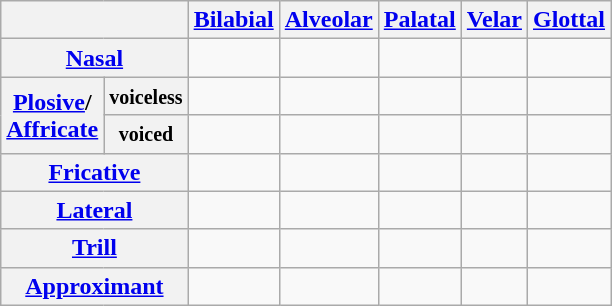<table class="wikitable" style="text-align:center;">
<tr>
<th colspan="2"></th>
<th><a href='#'>Bilabial</a></th>
<th><a href='#'>Alveolar</a></th>
<th><a href='#'>Palatal</a></th>
<th><a href='#'>Velar</a></th>
<th><a href='#'>Glottal</a></th>
</tr>
<tr>
<th colspan="2"><a href='#'>Nasal</a></th>
<td></td>
<td></td>
<td></td>
<td></td>
<td></td>
</tr>
<tr>
<th rowspan="2"><a href='#'>Plosive</a>/<br><a href='#'>Affricate</a></th>
<th><small>voiceless</small></th>
<td></td>
<td></td>
<td></td>
<td></td>
<td></td>
</tr>
<tr>
<th><small>voiced</small></th>
<td></td>
<td></td>
<td></td>
<td></td>
<td></td>
</tr>
<tr>
<th colspan="2"><a href='#'>Fricative</a></th>
<td></td>
<td></td>
<td></td>
<td></td>
<td></td>
</tr>
<tr>
<th colspan="2"><a href='#'>Lateral</a></th>
<td></td>
<td></td>
<td></td>
<td></td>
<td></td>
</tr>
<tr>
<th colspan="2"><a href='#'>Trill</a></th>
<td></td>
<td></td>
<td></td>
<td></td>
<td></td>
</tr>
<tr>
<th colspan="2"><a href='#'>Approximant</a></th>
<td></td>
<td></td>
<td></td>
<td></td>
<td></td>
</tr>
</table>
